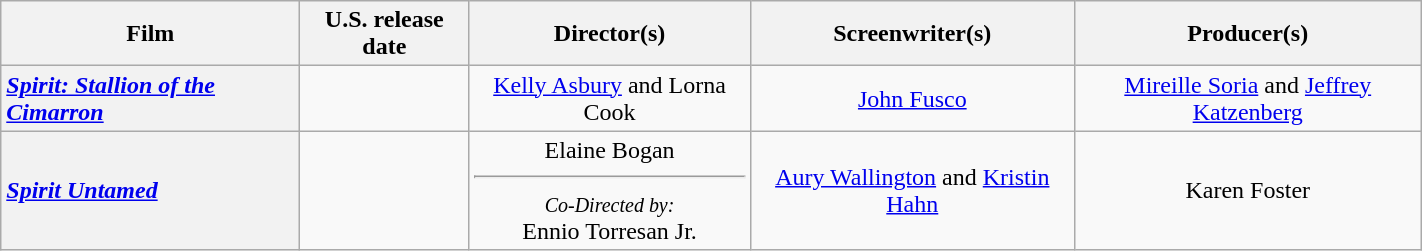<table class="wikitable plainrowheaders" style="text-align:center" width=75%>
<tr>
<th scope="col">Film</th>
<th scope="col">U.S. release date</th>
<th scope="col">Director(s)</th>
<th scope="col">Screenwriter(s)</th>
<th scope="col">Producer(s)</th>
</tr>
<tr>
<th scope="row" style="text-align:left"><em><a href='#'>Spirit: Stallion of the Cimarron</a></em></th>
<td style="text-align:left"></td>
<td><a href='#'>Kelly Asbury</a> and Lorna Cook</td>
<td><a href='#'>John Fusco</a></td>
<td><a href='#'>Mireille Soria</a> and <a href='#'>Jeffrey Katzenberg</a></td>
</tr>
<tr>
<th scope="row" style="text-align:left"><em><a href='#'>Spirit Untamed</a></em></th>
<td style="text-align:left"></td>
<td>Elaine Bogan<hr><small><em>Co-Directed by:</em></small><br>Ennio Torresan Jr.</td>
<td><a href='#'>Aury Wallington</a> and <a href='#'>Kristin Hahn</a></td>
<td>Karen Foster</td>
</tr>
</table>
